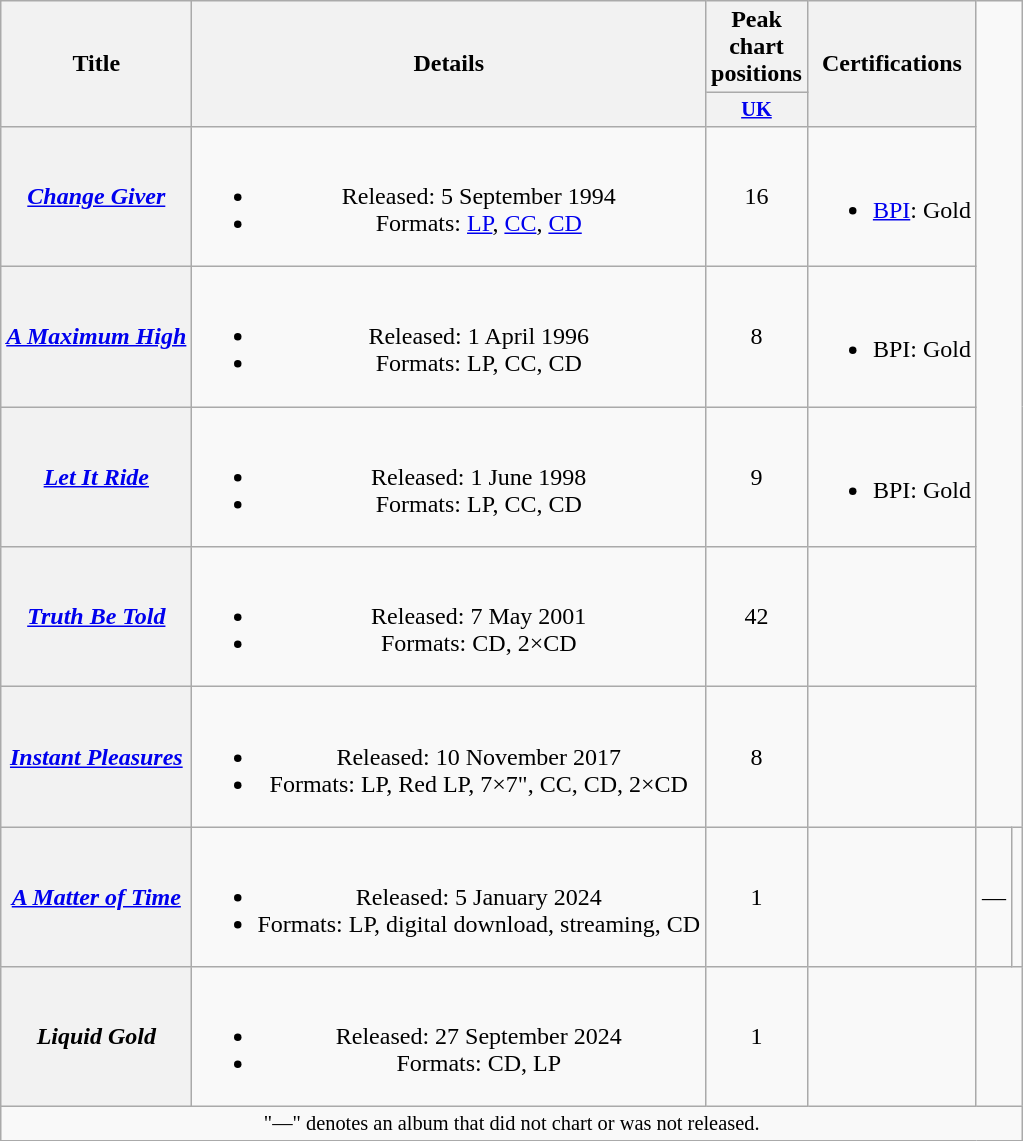<table class="wikitable plainrowheaders" style="text-align:center;">
<tr>
<th scope="col" rowspan="2">Title</th>
<th scope="col" rowspan="2">Details</th>
<th scope="col" colspan="1">Peak chart positions</th>
<th scope="col" rowspan="2">Certifications</th>
</tr>
<tr>
<th scope="col" style="width:3em;font-size:85%;"><a href='#'>UK</a><br></th>
</tr>
<tr>
<th scope="row"><em><a href='#'>Change Giver</a></em></th>
<td><br><ul><li>Released: 5 September 1994</li><li>Formats: <a href='#'>LP</a>, <a href='#'>CC</a>, <a href='#'>CD</a></li></ul></td>
<td>16</td>
<td><br><ul><li><a href='#'>BPI</a>: Gold</li></ul></td>
</tr>
<tr>
<th scope="row"><em><a href='#'>A Maximum High</a></em></th>
<td><br><ul><li>Released: 1 April 1996</li><li>Formats: LP, CC, CD</li></ul></td>
<td>8</td>
<td><br><ul><li>BPI: Gold</li></ul></td>
</tr>
<tr>
<th scope="row"><em><a href='#'>Let It Ride</a></em></th>
<td><br><ul><li>Released: 1 June 1998</li><li>Formats: LP, CC, CD</li></ul></td>
<td>9</td>
<td><br><ul><li>BPI: Gold</li></ul></td>
</tr>
<tr>
<th scope="row"><em><a href='#'>Truth Be Told</a></em></th>
<td><br><ul><li>Released: 7 May 2001</li><li>Formats: CD, 2×CD</li></ul></td>
<td>42</td>
<td></td>
</tr>
<tr>
<th scope="row"><em><a href='#'>Instant Pleasures</a></em></th>
<td><br><ul><li>Released: 10 November 2017</li><li>Formats: LP, Red LP, 7×7", CC, CD, 2×CD</li></ul></td>
<td>8</td>
<td></td>
</tr>
<tr>
<th scope="row"><em><a href='#'>A Matter of Time</a></em></th>
<td><br><ul><li>Released: 5 January 2024</li><li>Formats: LP, digital download, streaming, CD</li></ul></td>
<td>1</td>
<td></td>
<td>—</td>
<td></td>
</tr>
<tr>
<th scope="row"><em>Liquid Gold</em></th>
<td><br><ul><li>Released: 27 September 2024</li><li>Formats: CD, LP</li></ul></td>
<td>1</td>
<td></td>
</tr>
<tr>
<td colspan="22" style="text-align:center; font-size:85%;">"—" denotes an album that did not chart or was not released.</td>
</tr>
</table>
